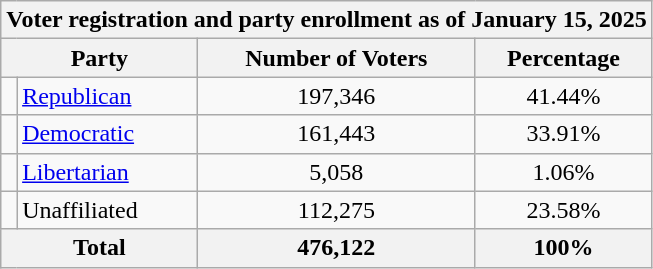<table class=wikitable>
<tr>
<th colspan="5">Voter registration and party enrollment as of January 15, 2025</th>
</tr>
<tr>
<th colspan = 2>Party</th>
<th>Number of Voters</th>
<th>Percentage</th>
</tr>
<tr>
<td></td>
<td><a href='#'>Republican</a></td>
<td align = center>197,346</td>
<td align = center>41.44%</td>
</tr>
<tr>
<td></td>
<td><a href='#'>Democratic</a></td>
<td align = center>161,443</td>
<td align = center>33.91%</td>
</tr>
<tr>
<td></td>
<td><a href='#'>Libertarian</a></td>
<td align = center>5,058</td>
<td align = center>1.06%</td>
</tr>
<tr>
<td></td>
<td>Unaffiliated</td>
<td align = center>112,275</td>
<td align = center>23.58%</td>
</tr>
<tr>
<th colspan = 2>Total</th>
<th align = center>476,122</th>
<th align = center>100%</th>
</tr>
</table>
